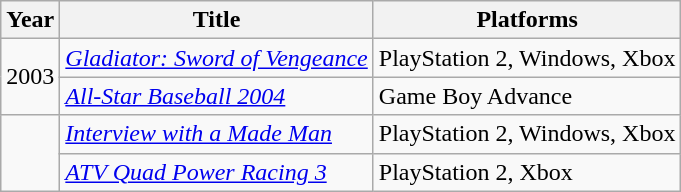<table class="wikitable sortable">
<tr>
<th scope="col">Year</th>
<th scope="col">Title</th>
<th scope="col">Platforms</th>
</tr>
<tr>
<td rowspan="2">2003</td>
<td><em><a href='#'>Gladiator: Sword of Vengeance</a></em></td>
<td>PlayStation 2, Windows, Xbox</td>
</tr>
<tr>
<td><em><a href='#'>All-Star Baseball 2004</a></em></td>
<td>Game Boy Advance</td>
</tr>
<tr>
<td rowspan="2"></td>
<td><em><a href='#'>Interview with a Made Man</a></em></td>
<td>PlayStation 2, Windows, Xbox</td>
</tr>
<tr>
<td><em><a href='#'>ATV Quad Power Racing 3</a></em></td>
<td>PlayStation 2, Xbox</td>
</tr>
</table>
